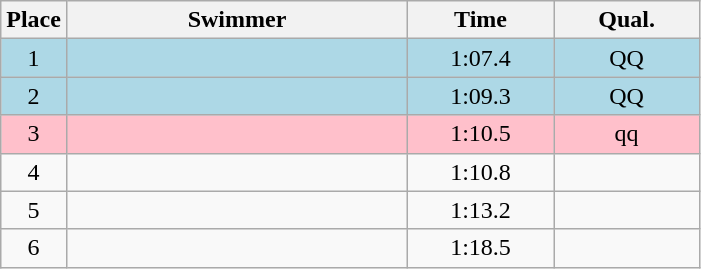<table class=wikitable style="text-align:center">
<tr>
<th>Place</th>
<th width=220>Swimmer</th>
<th width=90>Time</th>
<th width=90>Qual.</th>
</tr>
<tr bgcolor=lightblue>
<td>1</td>
<td align=left></td>
<td>1:07.4</td>
<td>QQ</td>
</tr>
<tr bgcolor=lightblue>
<td>2</td>
<td align=left></td>
<td>1:09.3</td>
<td>QQ</td>
</tr>
<tr bgcolor=pink>
<td>3</td>
<td align=left></td>
<td>1:10.5</td>
<td>qq</td>
</tr>
<tr>
<td>4</td>
<td align=left></td>
<td>1:10.8</td>
<td></td>
</tr>
<tr>
<td>5</td>
<td align=left></td>
<td>1:13.2</td>
<td></td>
</tr>
<tr>
<td>6</td>
<td align=left></td>
<td>1:18.5</td>
<td></td>
</tr>
</table>
